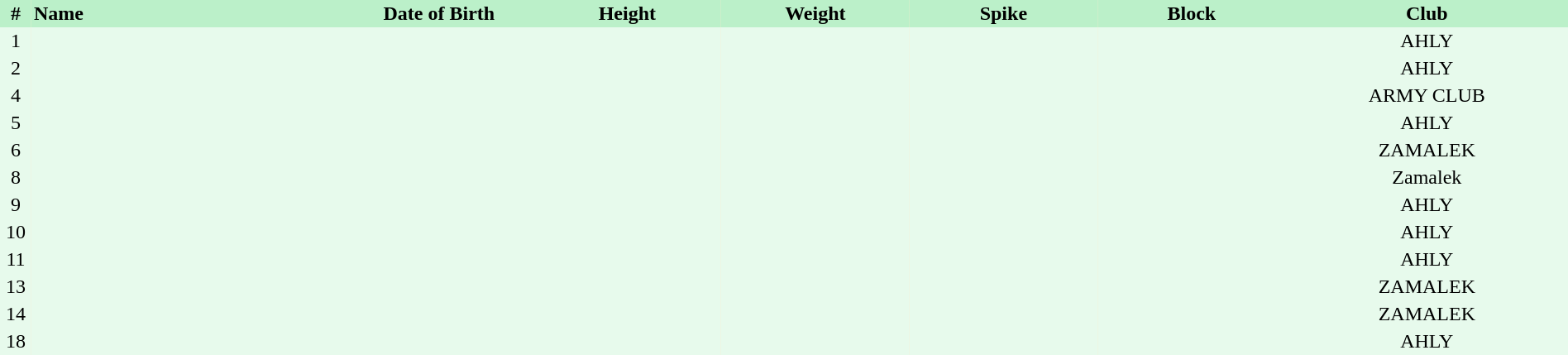<table border=0 cellpadding=2 cellspacing=0  |- bgcolor=#FFECCE style=text-align:center; font-size:90%; width=100%>
<tr bgcolor=#BBF0C9>
<th width=2%>#</th>
<th align=left width=20%>Name</th>
<th width=12%>Date of Birth</th>
<th width=12%>Height</th>
<th width=12%>Weight</th>
<th width=12%>Spike</th>
<th width=12%>Block</th>
<th width=20%>Club</th>
</tr>
<tr bgcolor=#E7FAEC>
<td>1</td>
<td align=left></td>
<td align=right></td>
<td></td>
<td></td>
<td></td>
<td></td>
<td>AHLY</td>
</tr>
<tr bgcolor=#E7FAEC>
<td>2</td>
<td align=left></td>
<td align=right></td>
<td></td>
<td></td>
<td></td>
<td></td>
<td>AHLY</td>
</tr>
<tr bgcolor=#E7FAEC>
<td>4</td>
<td align=left></td>
<td align=right></td>
<td></td>
<td></td>
<td></td>
<td></td>
<td>ARMY CLUB</td>
</tr>
<tr bgcolor=#E7FAEC>
<td>5</td>
<td align=left></td>
<td align=right></td>
<td></td>
<td></td>
<td></td>
<td></td>
<td>AHLY</td>
</tr>
<tr bgcolor=#E7FAEC>
<td>6</td>
<td align=left></td>
<td align=right></td>
<td></td>
<td></td>
<td></td>
<td></td>
<td>ZAMALEK</td>
</tr>
<tr bgcolor=#E7FAEC>
<td>8</td>
<td align=left></td>
<td align=right></td>
<td></td>
<td></td>
<td></td>
<td></td>
<td>Zamalek</td>
</tr>
<tr bgcolor=#E7FAEC>
<td>9</td>
<td align=left></td>
<td align=right></td>
<td></td>
<td></td>
<td></td>
<td></td>
<td>AHLY</td>
</tr>
<tr bgcolor=#E7FAEC>
<td>10</td>
<td align=left></td>
<td align=right></td>
<td></td>
<td></td>
<td></td>
<td></td>
<td>AHLY</td>
</tr>
<tr bgcolor=#E7FAEC>
<td>11</td>
<td align=left></td>
<td align=right></td>
<td></td>
<td></td>
<td></td>
<td></td>
<td>AHLY</td>
</tr>
<tr bgcolor=#E7FAEC>
<td>13</td>
<td align=left></td>
<td align=right></td>
<td></td>
<td></td>
<td></td>
<td></td>
<td>ZAMALEK</td>
</tr>
<tr bgcolor=#E7FAEC>
<td>14</td>
<td align=left></td>
<td align=right></td>
<td></td>
<td></td>
<td></td>
<td></td>
<td>ZAMALEK</td>
</tr>
<tr bgcolor=#E7FAEC>
<td>18</td>
<td align=left></td>
<td align=right></td>
<td></td>
<td></td>
<td></td>
<td></td>
<td>AHLY</td>
</tr>
</table>
